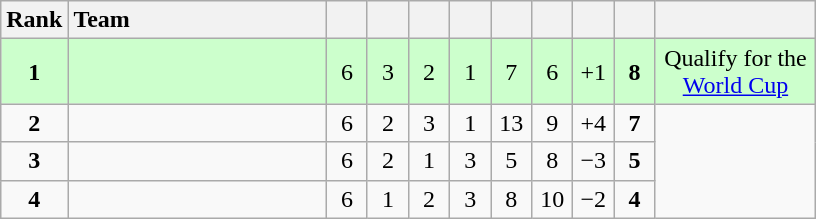<table class="wikitable" style="text-align:center">
<tr>
<th width=30>Rank</th>
<th width=165 style="text-align:left">Team</th>
<th width=20></th>
<th width=20></th>
<th width=20></th>
<th width=20></th>
<th width=20></th>
<th width=20></th>
<th width=20></th>
<th width=20></th>
<th width=100></th>
</tr>
<tr bgcolor="#ccffcc">
<td><strong>1</strong></td>
<td align="left"></td>
<td>6</td>
<td>3</td>
<td>2</td>
<td>1</td>
<td>7</td>
<td>6</td>
<td>+1</td>
<td><strong>8</strong></td>
<td col_=green1>Qualify for the <a href='#'>World Cup</a></td>
</tr>
<tr>
<td><strong>2</strong></td>
<td align="left"></td>
<td>6</td>
<td>2</td>
<td>3</td>
<td>1</td>
<td>13</td>
<td>9</td>
<td>+4</td>
<td><strong>7</strong></td>
</tr>
<tr>
<td><strong>3</strong></td>
<td align="left"></td>
<td>6</td>
<td>2</td>
<td>1</td>
<td>3</td>
<td>5</td>
<td>8</td>
<td>−3</td>
<td><strong>5</strong></td>
</tr>
<tr>
<td><strong>4</strong></td>
<td align="left"></td>
<td>6</td>
<td>1</td>
<td>2</td>
<td>3</td>
<td>8</td>
<td>10</td>
<td>−2</td>
<td><strong>4</strong></td>
</tr>
</table>
